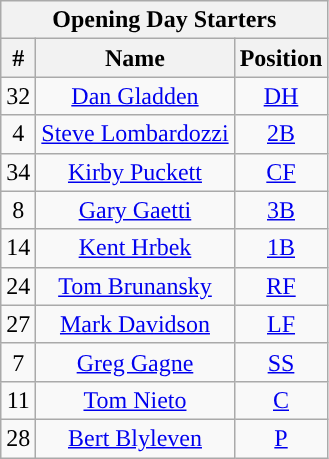<table class="wikitable" style="text-align:center">
<tr>
<th colspan="3">Opening Day Starters</th>
</tr>
<tr>
<th>#</th>
<th>Name</th>
<th>Position</th>
</tr>
<tr>
<td>32</td>
<td><a href='#'>Dan Gladden</a></td>
<td><a href='#'>DH</a></td>
</tr>
<tr>
<td>4</td>
<td><a href='#'>Steve Lombardozzi</a></td>
<td><a href='#'>2B</a></td>
</tr>
<tr>
<td>34</td>
<td><a href='#'>Kirby Puckett</a></td>
<td><a href='#'>CF</a></td>
</tr>
<tr>
<td>8</td>
<td><a href='#'>Gary Gaetti</a></td>
<td><a href='#'>3B</a></td>
</tr>
<tr>
<td>14</td>
<td><a href='#'>Kent Hrbek</a></td>
<td><a href='#'>1B</a></td>
</tr>
<tr>
<td>24</td>
<td><a href='#'>Tom Brunansky</a></td>
<td><a href='#'>RF</a></td>
</tr>
<tr>
<td>27</td>
<td><a href='#'>Mark Davidson</a></td>
<td><a href='#'>LF</a></td>
</tr>
<tr>
<td>7</td>
<td><a href='#'>Greg Gagne</a></td>
<td><a href='#'>SS</a></td>
</tr>
<tr>
<td>11</td>
<td><a href='#'>Tom Nieto</a></td>
<td><a href='#'>C</a></td>
</tr>
<tr>
<td>28</td>
<td><a href='#'>Bert Blyleven</a></td>
<td><a href='#'>P</a></td>
</tr>
</table>
